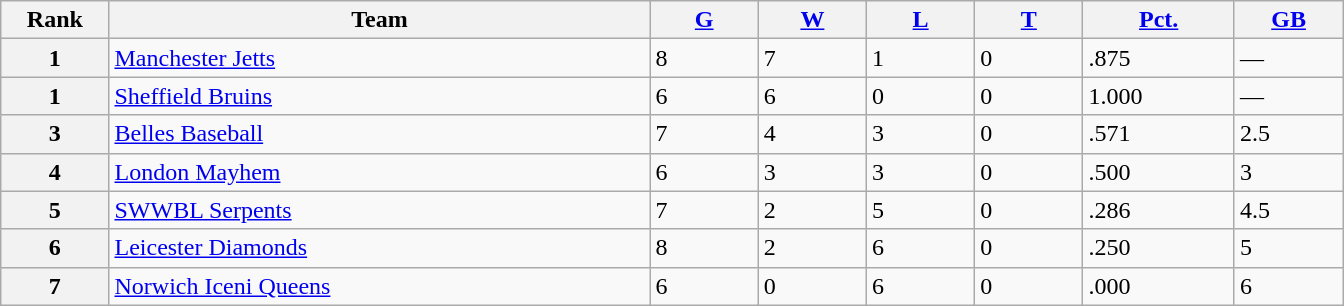<table class="wikitable">
<tr>
<th scope="col" width="5%">Rank</th>
<th scope="col" width="25%">Team</th>
<th scope="col" width="5%"><a href='#'>G</a></th>
<th scope="col" width="5%"><a href='#'>W</a></th>
<th scope="col" width="5%"><a href='#'>L</a></th>
<th scope="col" width="5%"><a href='#'>T</a></th>
<th scope="col" width="7%"><a href='#'>Pct.</a></th>
<th scope="col" width="5%"><a href='#'>GB</a></th>
</tr>
<tr>
<th>1</th>
<td style="text-align:left;"><a href='#'>Manchester Jetts</a></td>
<td>8</td>
<td>7</td>
<td>1</td>
<td>0</td>
<td>.875</td>
<td>—</td>
</tr>
<tr>
<th>1</th>
<td style="text-align:left;"><a href='#'>Sheffield Bruins</a></td>
<td>6</td>
<td>6</td>
<td>0</td>
<td>0</td>
<td>1.000</td>
<td>—</td>
</tr>
<tr>
<th>3</th>
<td style="text-align:left;"><a href='#'>Belles Baseball</a></td>
<td>7</td>
<td>4</td>
<td>3</td>
<td>0</td>
<td>.571</td>
<td>2.5</td>
</tr>
<tr>
<th>4</th>
<td style="text-align:left;"><a href='#'>London Mayhem</a></td>
<td>6</td>
<td>3</td>
<td>3</td>
<td>0</td>
<td>.500</td>
<td>3</td>
</tr>
<tr>
<th>5</th>
<td style="text-align:left;"><a href='#'>SWWBL Serpents</a></td>
<td>7</td>
<td>2</td>
<td>5</td>
<td>0</td>
<td>.286</td>
<td>4.5</td>
</tr>
<tr>
<th>6</th>
<td style="text-align:left;"><a href='#'>Leicester Diamonds</a></td>
<td>8</td>
<td>2</td>
<td>6</td>
<td>0</td>
<td>.250</td>
<td>5</td>
</tr>
<tr>
<th>7</th>
<td style="text-align:left;"><a href='#'>Norwich Iceni Queens</a></td>
<td>6</td>
<td>0</td>
<td>6</td>
<td>0</td>
<td>.000</td>
<td>6</td>
</tr>
</table>
